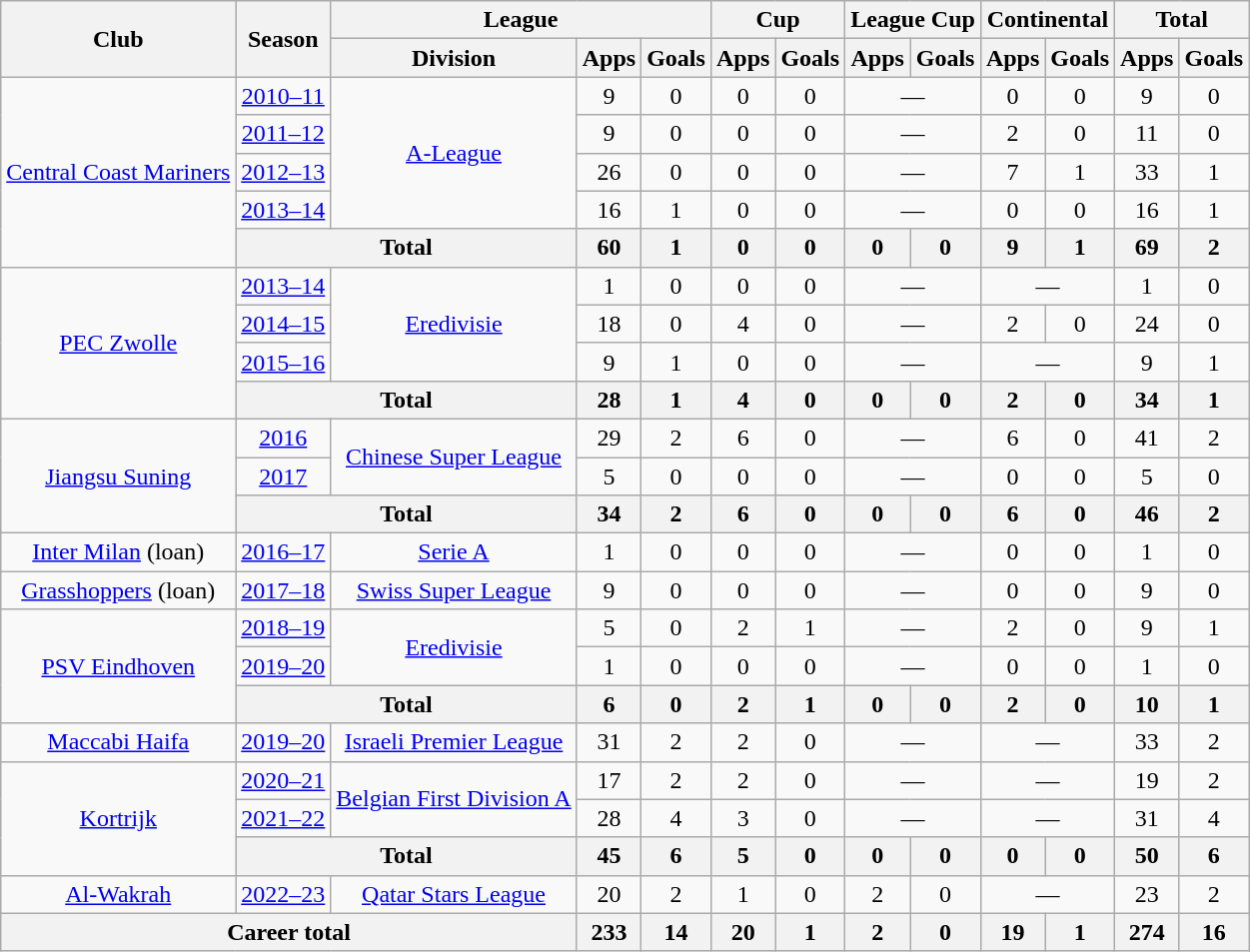<table class="wikitable" style="text-align: center;">
<tr>
<th rowspan="2">Club</th>
<th rowspan="2">Season</th>
<th colspan="3">League</th>
<th colspan="2">Cup</th>
<th colspan="2">League Cup</th>
<th colspan="2">Continental</th>
<th colspan="2">Total</th>
</tr>
<tr>
<th>Division</th>
<th>Apps</th>
<th>Goals</th>
<th>Apps</th>
<th>Goals</th>
<th>Apps</th>
<th>Goals</th>
<th>Apps</th>
<th>Goals</th>
<th>Apps</th>
<th>Goals</th>
</tr>
<tr>
<td rowspan="5"><a href='#'>Central Coast Mariners</a></td>
<td><a href='#'>2010–11</a></td>
<td rowspan=4><a href='#'>A-League</a></td>
<td>9</td>
<td>0</td>
<td>0</td>
<td>0</td>
<td colspan="2">—</td>
<td>0</td>
<td>0</td>
<td>9</td>
<td>0</td>
</tr>
<tr>
<td><a href='#'>2011–12</a></td>
<td>9</td>
<td>0</td>
<td>0</td>
<td>0</td>
<td colspan="2">—</td>
<td>2</td>
<td>0</td>
<td>11</td>
<td>0</td>
</tr>
<tr>
<td><a href='#'>2012–13</a></td>
<td>26</td>
<td>0</td>
<td>0</td>
<td>0</td>
<td colspan="2">—</td>
<td>7</td>
<td>1</td>
<td>33</td>
<td>1</td>
</tr>
<tr>
<td><a href='#'>2013–14</a></td>
<td>16</td>
<td>1</td>
<td>0</td>
<td>0</td>
<td colspan="2">—</td>
<td>0</td>
<td>0</td>
<td>16</td>
<td>1</td>
</tr>
<tr>
<th colspan="2">Total</th>
<th>60</th>
<th>1</th>
<th>0</th>
<th>0</th>
<th>0</th>
<th>0</th>
<th>9</th>
<th>1</th>
<th>69</th>
<th>2</th>
</tr>
<tr>
<td rowspan="4"><a href='#'>PEC Zwolle</a></td>
<td><a href='#'>2013–14</a></td>
<td rowspan=3><a href='#'>Eredivisie</a></td>
<td>1</td>
<td>0</td>
<td>0</td>
<td>0</td>
<td colspan="2">—</td>
<td colspan="2">—</td>
<td>1</td>
<td>0</td>
</tr>
<tr>
<td><a href='#'>2014–15</a></td>
<td>18</td>
<td>0</td>
<td>4</td>
<td>0</td>
<td colspan="2">—</td>
<td>2</td>
<td>0</td>
<td>24</td>
<td>0</td>
</tr>
<tr>
<td><a href='#'>2015–16</a></td>
<td>9</td>
<td>1</td>
<td>0</td>
<td>0</td>
<td colspan="2">—</td>
<td colspan="2">—</td>
<td>9</td>
<td>1</td>
</tr>
<tr>
<th colspan="2">Total</th>
<th>28</th>
<th>1</th>
<th>4</th>
<th>0</th>
<th>0</th>
<th>0</th>
<th>2</th>
<th>0</th>
<th>34</th>
<th>1</th>
</tr>
<tr>
<td rowspan="3"><a href='#'>Jiangsu Suning</a></td>
<td><a href='#'>2016</a></td>
<td rowspan="2"><a href='#'>Chinese Super League</a></td>
<td>29</td>
<td>2</td>
<td>6</td>
<td>0</td>
<td colspan="2">—</td>
<td>6</td>
<td>0</td>
<td>41</td>
<td>2</td>
</tr>
<tr>
<td><a href='#'>2017</a></td>
<td>5</td>
<td>0</td>
<td>0</td>
<td>0</td>
<td colspan="2">—</td>
<td>0</td>
<td>0</td>
<td>5</td>
<td>0</td>
</tr>
<tr>
<th colspan="2">Total</th>
<th>34</th>
<th>2</th>
<th>6</th>
<th>0</th>
<th>0</th>
<th>0</th>
<th>6</th>
<th>0</th>
<th>46</th>
<th>2</th>
</tr>
<tr>
<td><a href='#'>Inter Milan</a> (loan)</td>
<td><a href='#'>2016–17</a></td>
<td><a href='#'>Serie A</a></td>
<td>1</td>
<td>0</td>
<td>0</td>
<td>0</td>
<td colspan="2">—</td>
<td>0</td>
<td>0</td>
<td>1</td>
<td>0</td>
</tr>
<tr>
<td><a href='#'>Grasshoppers</a> (loan)</td>
<td><a href='#'>2017–18</a></td>
<td><a href='#'>Swiss Super League</a></td>
<td>9</td>
<td>0</td>
<td>0</td>
<td>0</td>
<td colspan="2">—</td>
<td>0</td>
<td>0</td>
<td>9</td>
<td>0</td>
</tr>
<tr>
<td rowspan=3><a href='#'>PSV Eindhoven</a></td>
<td><a href='#'>2018–19</a></td>
<td rowspan=2><a href='#'>Eredivisie</a></td>
<td>5</td>
<td>0</td>
<td>2</td>
<td>1</td>
<td colspan="2">—</td>
<td>2</td>
<td>0</td>
<td>9</td>
<td>1</td>
</tr>
<tr>
<td><a href='#'>2019–20</a></td>
<td>1</td>
<td>0</td>
<td>0</td>
<td>0</td>
<td colspan="2">—</td>
<td>0</td>
<td>0</td>
<td>1</td>
<td>0</td>
</tr>
<tr>
<th colspan=2>Total</th>
<th>6</th>
<th>0</th>
<th>2</th>
<th>1</th>
<th>0</th>
<th>0</th>
<th>2</th>
<th>0</th>
<th>10</th>
<th>1</th>
</tr>
<tr>
<td><a href='#'>Maccabi Haifa</a></td>
<td><a href='#'>2019–20</a></td>
<td><a href='#'>Israeli Premier League</a></td>
<td>31</td>
<td>2</td>
<td>2</td>
<td>0</td>
<td colspan="2">—</td>
<td colspan="2">—</td>
<td>33</td>
<td>2</td>
</tr>
<tr>
<td rowspan=3><a href='#'>Kortrijk</a></td>
<td><a href='#'>2020–21</a></td>
<td rowspan=2><a href='#'>Belgian First Division A</a></td>
<td>17</td>
<td>2</td>
<td>2</td>
<td>0</td>
<td colspan="2">—</td>
<td colspan="2">—</td>
<td>19</td>
<td>2</td>
</tr>
<tr>
<td><a href='#'>2021–22</a></td>
<td>28</td>
<td>4</td>
<td>3</td>
<td>0</td>
<td colspan="2">—</td>
<td colspan="2">—</td>
<td>31</td>
<td>4</td>
</tr>
<tr>
<th colspan=2>Total</th>
<th>45</th>
<th>6</th>
<th>5</th>
<th>0</th>
<th>0</th>
<th>0</th>
<th>0</th>
<th>0</th>
<th>50</th>
<th>6</th>
</tr>
<tr>
<td><a href='#'>Al-Wakrah</a></td>
<td><a href='#'>2022–23</a></td>
<td><a href='#'>Qatar Stars League</a></td>
<td>20</td>
<td>2</td>
<td>1</td>
<td>0</td>
<td>2</td>
<td>0</td>
<td colspan="2">—</td>
<td>23</td>
<td>2</td>
</tr>
<tr>
<th colspan="3">Career total</th>
<th>233</th>
<th>14</th>
<th>20</th>
<th>1</th>
<th>2</th>
<th>0</th>
<th>19</th>
<th>1</th>
<th>274</th>
<th>16</th>
</tr>
</table>
